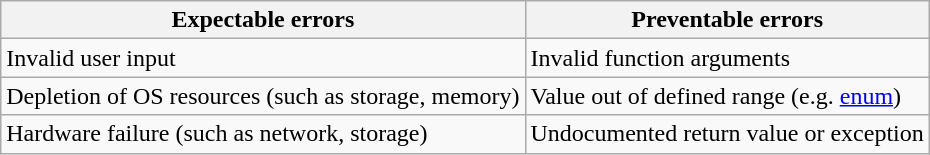<table class="wikitable">
<tr>
<th>Expectable errors</th>
<th>Preventable errors</th>
</tr>
<tr>
<td>Invalid user input</td>
<td>Invalid function arguments</td>
</tr>
<tr>
<td>Depletion of OS resources (such as storage, memory)</td>
<td>Value out of defined range (e.g. <a href='#'>enum</a>)</td>
</tr>
<tr>
<td>Hardware failure (such as network, storage)</td>
<td>Undocumented return value or exception</td>
</tr>
</table>
